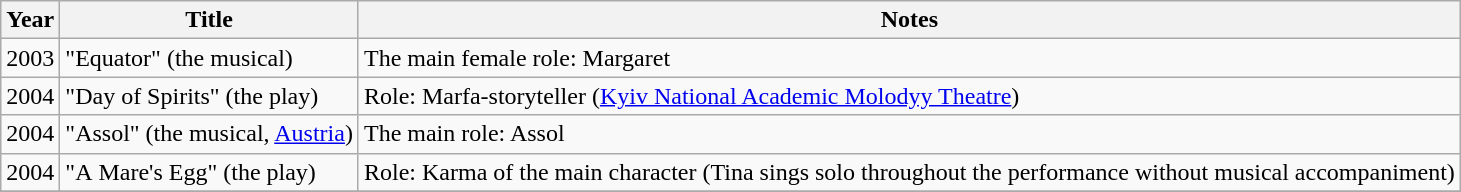<table class="wikitable">
<tr align="center">
<th>Year</th>
<th>Title</th>
<th>Notes</th>
</tr>
<tr>
<td>2003</td>
<td>"Equator" (the musical)</td>
<td>The main female role: Margaret</td>
</tr>
<tr>
<td>2004</td>
<td>"Day of Spirits" (the play)</td>
<td>Role: Marfa-storyteller (<a href='#'>Kyiv National Academic Molodyy Theatre</a>) </td>
</tr>
<tr>
<td>2004</td>
<td>"Assol" (the musical, <a href='#'>Austria</a>)</td>
<td>The main role: Assol</td>
</tr>
<tr>
<td>2004</td>
<td>"А Mare's Egg" (the play)</td>
<td>Role: Karma of the main character (Tina sings solo throughout the performance without musical accompaniment)</td>
</tr>
<tr>
</tr>
</table>
